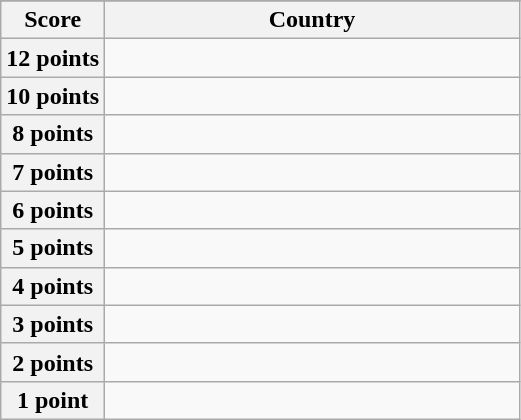<table class="wikitable">
<tr>
</tr>
<tr>
<th scope="col" width="20%">Score</th>
<th scope="col">Country</th>
</tr>
<tr>
<th scope="row">12 points</th>
<td></td>
</tr>
<tr>
<th scope="row">10 points</th>
<td></td>
</tr>
<tr>
<th scope="row">8 points</th>
<td></td>
</tr>
<tr>
<th scope="row">7 points</th>
<td></td>
</tr>
<tr>
<th scope="row">6 points</th>
<td></td>
</tr>
<tr>
<th scope="row">5 points</th>
<td></td>
</tr>
<tr>
<th scope="row">4 points</th>
<td></td>
</tr>
<tr>
<th scope="row">3 points</th>
<td></td>
</tr>
<tr>
<th scope="row">2 points</th>
<td></td>
</tr>
<tr>
<th scope="row">1 point</th>
<td></td>
</tr>
</table>
